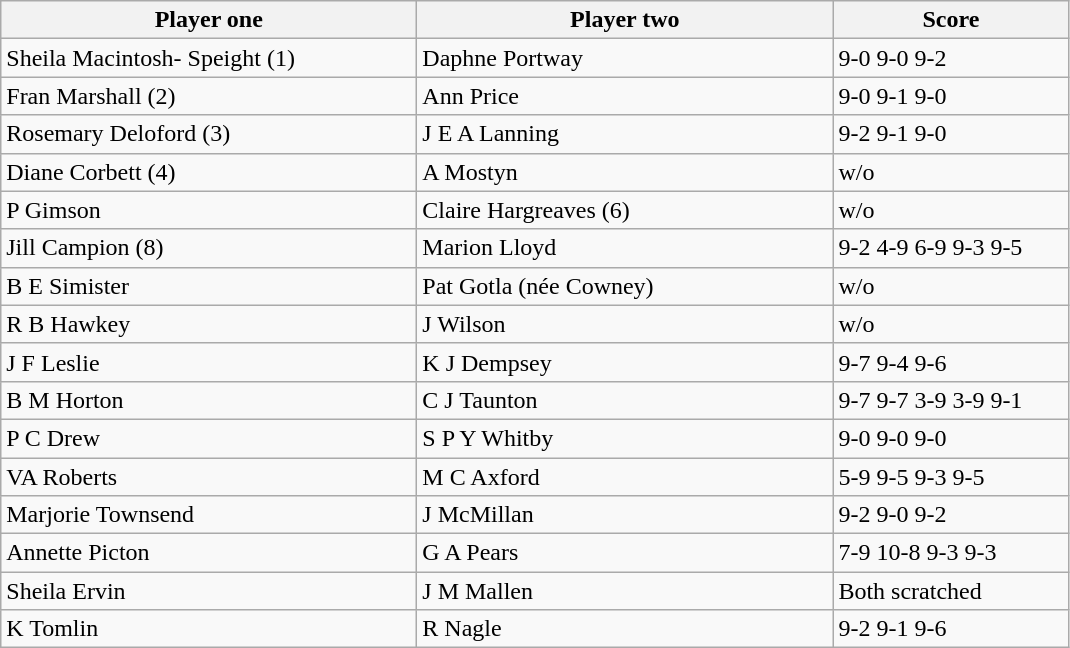<table class="wikitable">
<tr>
<th width=270>Player one</th>
<th width=270>Player two</th>
<th width=150>Score</th>
</tr>
<tr>
<td>Sheila Macintosh- Speight (1)</td>
<td>Daphne Portway</td>
<td>9-0 9-0 9-2</td>
</tr>
<tr>
<td>Fran Marshall (2)</td>
<td>Ann Price</td>
<td>9-0 9-1 9-0</td>
</tr>
<tr>
<td>Rosemary Deloford (3)</td>
<td>J E A Lanning</td>
<td>9-2 9-1 9-0</td>
</tr>
<tr>
<td>Diane Corbett (4)</td>
<td>A Mostyn</td>
<td>w/o</td>
</tr>
<tr>
<td>P Gimson</td>
<td>Claire Hargreaves (6)</td>
<td>w/o</td>
</tr>
<tr>
<td>Jill Campion (8)</td>
<td>Marion Lloyd</td>
<td>9-2 4-9 6-9 9-3 9-5</td>
</tr>
<tr>
<td>B E Simister</td>
<td>Pat Gotla (née Cowney)</td>
<td>w/o</td>
</tr>
<tr>
<td>R B Hawkey</td>
<td>J Wilson</td>
<td>w/o</td>
</tr>
<tr>
<td>J F Leslie</td>
<td>K J Dempsey</td>
<td>9-7 9-4 9-6</td>
</tr>
<tr>
<td>B M Horton</td>
<td>C J Taunton</td>
<td>9-7 9-7 3-9 3-9 9-1</td>
</tr>
<tr>
<td>P C Drew</td>
<td>S P Y Whitby</td>
<td>9-0 9-0 9-0</td>
</tr>
<tr>
<td>VA Roberts</td>
<td>M C Axford</td>
<td>5-9 9-5 9-3 9-5</td>
</tr>
<tr>
<td>Marjorie Townsend</td>
<td>J McMillan</td>
<td>9-2 9-0 9-2</td>
</tr>
<tr>
<td>Annette Picton</td>
<td>G A Pears</td>
<td>7-9 10-8 9-3 9-3</td>
</tr>
<tr>
<td>Sheila Ervin</td>
<td>J M Mallen</td>
<td>Both scratched</td>
</tr>
<tr>
<td>K Tomlin</td>
<td>R Nagle</td>
<td>9-2 9-1 9-6</td>
</tr>
</table>
